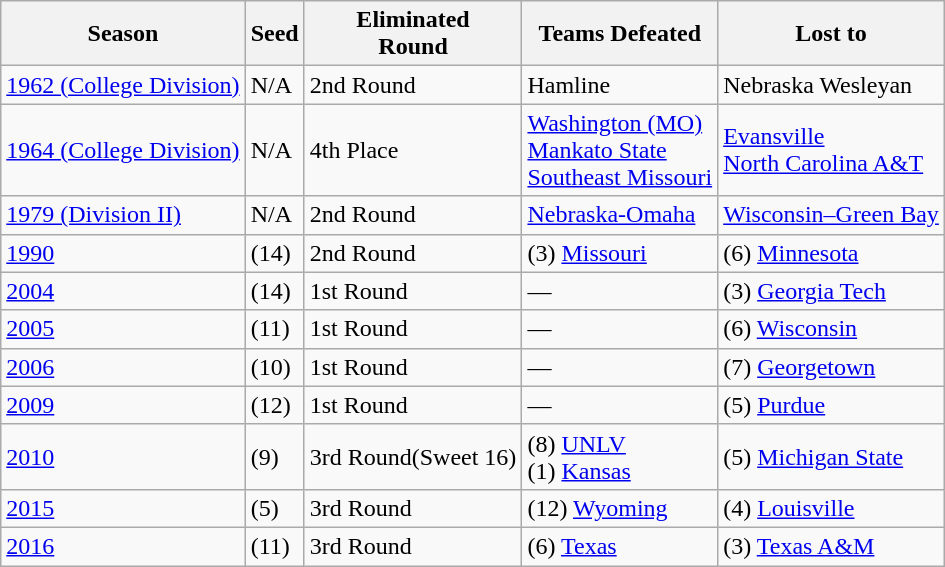<table class="wikitable">
<tr>
<th>Season</th>
<th>Seed</th>
<th>Eliminated<br>Round</th>
<th>Teams Defeated</th>
<th>Lost to</th>
</tr>
<tr>
<td><a href='#'>1962 (College Division)</a></td>
<td>N/A</td>
<td>2nd Round</td>
<td>Hamline</td>
<td>Nebraska Wesleyan</td>
</tr>
<tr>
<td><a href='#'>1964 (College Division)</a></td>
<td>N/A</td>
<td>4th Place</td>
<td><a href='#'>Washington (MO)</a> <br> <a href='#'>Mankato State</a> <br> <a href='#'>Southeast Missouri</a></td>
<td><a href='#'>Evansville</a><br><a href='#'>North Carolina A&T</a></td>
</tr>
<tr>
<td><a href='#'>1979 (Division II)</a></td>
<td>N/A</td>
<td>2nd Round</td>
<td><a href='#'>Nebraska-Omaha</a></td>
<td><a href='#'>Wisconsin–Green Bay</a></td>
</tr>
<tr>
<td><a href='#'>1990</a></td>
<td>(14)</td>
<td>2nd Round</td>
<td>(3) <a href='#'>Missouri</a></td>
<td>(6) <a href='#'>Minnesota</a></td>
</tr>
<tr>
<td><a href='#'>2004</a></td>
<td>(14)</td>
<td>1st Round</td>
<td>—</td>
<td>(3) <a href='#'>Georgia Tech</a></td>
</tr>
<tr>
<td><a href='#'>2005</a></td>
<td>(11)</td>
<td>1st Round</td>
<td>—</td>
<td>(6) <a href='#'>Wisconsin</a></td>
</tr>
<tr>
<td><a href='#'>2006</a></td>
<td>(10)</td>
<td>1st Round</td>
<td>—</td>
<td>(7) <a href='#'>Georgetown</a></td>
</tr>
<tr>
<td><a href='#'>2009</a></td>
<td>(12)</td>
<td>1st Round</td>
<td>—</td>
<td>(5) <a href='#'>Purdue</a></td>
</tr>
<tr>
<td><a href='#'>2010</a></td>
<td>(9)</td>
<td>3rd Round(Sweet 16)</td>
<td>(8) <a href='#'>UNLV</a> <br> (1) <a href='#'>Kansas</a></td>
<td>(5) <a href='#'>Michigan State</a></td>
</tr>
<tr>
<td><a href='#'>2015</a></td>
<td>(5)</td>
<td>3rd Round</td>
<td>(12) <a href='#'>Wyoming</a></td>
<td>(4) <a href='#'>Louisville</a></td>
</tr>
<tr>
<td><a href='#'>2016</a></td>
<td>(11)</td>
<td>3rd Round</td>
<td>(6) <a href='#'>Texas</a></td>
<td>(3) <a href='#'>Texas A&M</a></td>
</tr>
</table>
